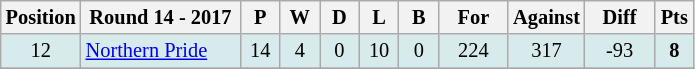<table class="wikitable" style="text-align:center; font-size:85%;">
<tr>
<th width=40 abbr="Position">Position</th>
<th width=100>Round 14 - 2017</th>
<th width=20 abbr="Played">P</th>
<th width=20 abbr="Won">W</th>
<th width=20 abbr="Drawn">D</th>
<th width=20 abbr="Lost">L</th>
<th width=20 abbr="Bye">B</th>
<th width=40 abbr="Points for">For</th>
<th width=40 abbr="Points against">Against</th>
<th width=40 abbr="Points difference">Diff</th>
<th width=20 abbr="Points">Pts</th>
</tr>
<tr style="background: #d7ebed;">
<td>12</td>
<td style="text-align:left;"> <a href='#'>Northern Pride</a></td>
<td>14</td>
<td>4</td>
<td>0</td>
<td>10</td>
<td>0</td>
<td>224</td>
<td>317</td>
<td>-93</td>
<td><strong>8</strong></td>
</tr>
<tr>
</tr>
</table>
